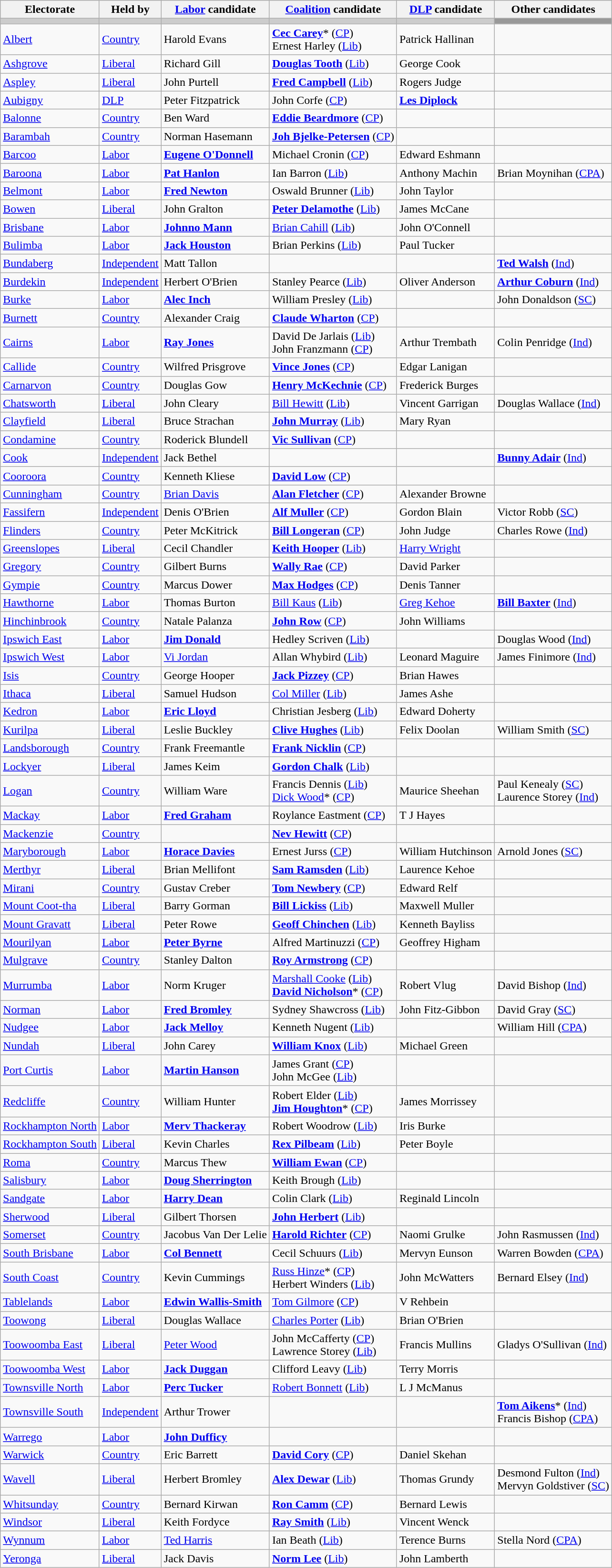<table class="wikitable">
<tr>
<th>Electorate</th>
<th>Held by</th>
<th><a href='#'>Labor</a> candidate</th>
<th><a href='#'>Coalition</a> candidate</th>
<th><a href='#'>DLP</a> candidate</th>
<th>Other candidates</th>
</tr>
<tr bgcolor="#cccccc">
<td></td>
<td></td>
<td></td>
<td></td>
<td></td>
<td bgcolor="#999999"></td>
</tr>
<tr>
<td><a href='#'>Albert</a></td>
<td><a href='#'>Country</a></td>
<td>Harold Evans</td>
<td><strong><a href='#'>Cec Carey</a></strong>* (<a href='#'>CP</a>) <br> Ernest Harley (<a href='#'>Lib</a>)</td>
<td>Patrick Hallinan</td>
<td></td>
</tr>
<tr>
<td><a href='#'>Ashgrove</a></td>
<td><a href='#'>Liberal</a></td>
<td>Richard Gill</td>
<td><strong><a href='#'>Douglas Tooth</a></strong> (<a href='#'>Lib</a>)</td>
<td>George Cook</td>
<td></td>
</tr>
<tr>
<td><a href='#'>Aspley</a></td>
<td><a href='#'>Liberal</a></td>
<td>John Purtell</td>
<td><strong><a href='#'>Fred Campbell</a></strong> (<a href='#'>Lib</a>)</td>
<td>Rogers Judge</td>
<td></td>
</tr>
<tr>
<td><a href='#'>Aubigny</a></td>
<td><a href='#'>DLP</a></td>
<td>Peter Fitzpatrick</td>
<td>John Corfe (<a href='#'>CP</a>)</td>
<td><strong><a href='#'>Les Diplock</a></strong></td>
<td></td>
</tr>
<tr>
<td><a href='#'>Balonne</a></td>
<td><a href='#'>Country</a></td>
<td>Ben Ward</td>
<td><strong><a href='#'>Eddie Beardmore</a></strong> (<a href='#'>CP</a>)</td>
<td></td>
<td></td>
</tr>
<tr>
<td><a href='#'>Barambah</a></td>
<td><a href='#'>Country</a></td>
<td>Norman Hasemann</td>
<td><strong><a href='#'>Joh Bjelke-Petersen</a></strong> (<a href='#'>CP</a>)</td>
<td></td>
<td></td>
</tr>
<tr>
<td><a href='#'>Barcoo</a></td>
<td><a href='#'>Labor</a></td>
<td><strong><a href='#'>Eugene O'Donnell</a></strong></td>
<td>Michael Cronin (<a href='#'>CP</a>)</td>
<td>Edward Eshmann</td>
<td></td>
</tr>
<tr>
<td><a href='#'>Baroona</a></td>
<td><a href='#'>Labor</a></td>
<td><strong><a href='#'>Pat Hanlon</a></strong></td>
<td>Ian Barron (<a href='#'>Lib</a>)</td>
<td>Anthony Machin</td>
<td>Brian Moynihan (<a href='#'>CPA</a>)</td>
</tr>
<tr>
<td><a href='#'>Belmont</a></td>
<td><a href='#'>Labor</a></td>
<td><strong><a href='#'>Fred Newton</a></strong></td>
<td>Oswald Brunner (<a href='#'>Lib</a>)</td>
<td>John Taylor</td>
<td></td>
</tr>
<tr>
<td><a href='#'>Bowen</a></td>
<td><a href='#'>Liberal</a></td>
<td>John Gralton</td>
<td><strong><a href='#'>Peter Delamothe</a></strong> (<a href='#'>Lib</a>)</td>
<td>James McCane</td>
<td></td>
</tr>
<tr>
<td><a href='#'>Brisbane</a></td>
<td><a href='#'>Labor</a></td>
<td><strong><a href='#'>Johnno Mann</a></strong></td>
<td><a href='#'>Brian Cahill</a> (<a href='#'>Lib</a>)</td>
<td>John O'Connell</td>
<td></td>
</tr>
<tr>
<td><a href='#'>Bulimba</a></td>
<td><a href='#'>Labor</a></td>
<td><strong><a href='#'>Jack Houston</a></strong></td>
<td>Brian Perkins (<a href='#'>Lib</a>)</td>
<td>Paul Tucker</td>
<td></td>
</tr>
<tr>
<td><a href='#'>Bundaberg</a></td>
<td><a href='#'>Independent</a></td>
<td>Matt Tallon</td>
<td></td>
<td></td>
<td><strong><a href='#'>Ted Walsh</a></strong> (<a href='#'>Ind</a>)</td>
</tr>
<tr>
<td><a href='#'>Burdekin</a></td>
<td><a href='#'>Independent</a></td>
<td>Herbert O'Brien</td>
<td>Stanley Pearce (<a href='#'>Lib</a>)</td>
<td>Oliver Anderson</td>
<td><strong><a href='#'>Arthur Coburn</a></strong> (<a href='#'>Ind</a>)</td>
</tr>
<tr>
<td><a href='#'>Burke</a></td>
<td><a href='#'>Labor</a></td>
<td><strong><a href='#'>Alec Inch</a></strong></td>
<td>William Presley (<a href='#'>Lib</a>)</td>
<td></td>
<td>John Donaldson (<a href='#'>SC</a>)</td>
</tr>
<tr>
<td><a href='#'>Burnett</a></td>
<td><a href='#'>Country</a></td>
<td>Alexander Craig</td>
<td><strong><a href='#'>Claude Wharton</a></strong> (<a href='#'>CP</a>)</td>
<td></td>
<td></td>
</tr>
<tr>
<td><a href='#'>Cairns</a></td>
<td><a href='#'>Labor</a></td>
<td><strong><a href='#'>Ray Jones</a></strong></td>
<td>David De Jarlais (<a href='#'>Lib</a>) <br> John Franzmann (<a href='#'>CP</a>)</td>
<td>Arthur Trembath</td>
<td>Colin Penridge (<a href='#'>Ind</a>)</td>
</tr>
<tr>
<td><a href='#'>Callide</a></td>
<td><a href='#'>Country</a></td>
<td>Wilfred Prisgrove</td>
<td><strong><a href='#'>Vince Jones</a></strong> (<a href='#'>CP</a>)</td>
<td>Edgar Lanigan</td>
<td></td>
</tr>
<tr>
<td><a href='#'>Carnarvon</a></td>
<td><a href='#'>Country</a></td>
<td>Douglas Gow</td>
<td><strong><a href='#'>Henry McKechnie</a></strong> (<a href='#'>CP</a>)</td>
<td>Frederick Burges</td>
<td></td>
</tr>
<tr>
<td><a href='#'>Chatsworth</a></td>
<td><a href='#'>Liberal</a></td>
<td>John Cleary</td>
<td><a href='#'>Bill Hewitt</a> (<a href='#'>Lib</a>)</td>
<td>Vincent Garrigan</td>
<td>Douglas Wallace (<a href='#'>Ind</a>)</td>
</tr>
<tr>
<td><a href='#'>Clayfield</a></td>
<td><a href='#'>Liberal</a></td>
<td>Bruce Strachan</td>
<td><strong><a href='#'>John Murray</a></strong> (<a href='#'>Lib</a>)</td>
<td>Mary Ryan</td>
<td></td>
</tr>
<tr>
<td><a href='#'>Condamine</a></td>
<td><a href='#'>Country</a></td>
<td>Roderick Blundell</td>
<td><strong><a href='#'>Vic Sullivan</a></strong> (<a href='#'>CP</a>)</td>
<td></td>
<td></td>
</tr>
<tr>
<td><a href='#'>Cook</a></td>
<td><a href='#'>Independent</a></td>
<td>Jack Bethel</td>
<td></td>
<td></td>
<td><strong><a href='#'>Bunny Adair</a></strong> (<a href='#'>Ind</a>)</td>
</tr>
<tr>
<td><a href='#'>Cooroora</a></td>
<td><a href='#'>Country</a></td>
<td>Kenneth Kliese</td>
<td><strong><a href='#'>David Low</a></strong> (<a href='#'>CP</a>)</td>
<td></td>
<td></td>
</tr>
<tr>
<td><a href='#'>Cunningham</a></td>
<td><a href='#'>Country</a></td>
<td><a href='#'>Brian Davis</a></td>
<td><strong><a href='#'>Alan Fletcher</a></strong> (<a href='#'>CP</a>)</td>
<td>Alexander Browne</td>
<td></td>
</tr>
<tr>
<td><a href='#'>Fassifern</a></td>
<td><a href='#'>Independent</a></td>
<td>Denis O'Brien</td>
<td><strong><a href='#'>Alf Muller</a></strong> (<a href='#'>CP</a>)</td>
<td>Gordon Blain</td>
<td>Victor Robb (<a href='#'>SC</a>)</td>
</tr>
<tr>
<td><a href='#'>Flinders</a></td>
<td><a href='#'>Country</a></td>
<td>Peter McKitrick</td>
<td><strong><a href='#'>Bill Longeran</a></strong> (<a href='#'>CP</a>)</td>
<td>John Judge</td>
<td>Charles Rowe (<a href='#'>Ind</a>)</td>
</tr>
<tr>
<td><a href='#'>Greenslopes</a></td>
<td><a href='#'>Liberal</a></td>
<td>Cecil Chandler</td>
<td><strong><a href='#'>Keith Hooper</a></strong> (<a href='#'>Lib</a>)</td>
<td><a href='#'>Harry Wright</a></td>
<td></td>
</tr>
<tr>
<td><a href='#'>Gregory</a></td>
<td><a href='#'>Country</a></td>
<td>Gilbert Burns</td>
<td><strong><a href='#'>Wally Rae</a></strong> (<a href='#'>CP</a>)</td>
<td>David Parker</td>
<td></td>
</tr>
<tr>
<td><a href='#'>Gympie</a></td>
<td><a href='#'>Country</a></td>
<td>Marcus Dower</td>
<td><strong><a href='#'>Max Hodges</a></strong> (<a href='#'>CP</a>)</td>
<td>Denis Tanner</td>
<td></td>
</tr>
<tr>
<td><a href='#'>Hawthorne</a></td>
<td><a href='#'>Labor</a></td>
<td>Thomas Burton</td>
<td><a href='#'>Bill Kaus</a> (<a href='#'>Lib</a>)</td>
<td><a href='#'>Greg Kehoe</a></td>
<td><strong><a href='#'>Bill Baxter</a></strong> (<a href='#'>Ind</a>)</td>
</tr>
<tr>
<td><a href='#'>Hinchinbrook</a></td>
<td><a href='#'>Country</a></td>
<td>Natale Palanza</td>
<td><strong><a href='#'>John Row</a></strong> (<a href='#'>CP</a>)</td>
<td>John Williams</td>
<td></td>
</tr>
<tr>
<td><a href='#'>Ipswich East</a></td>
<td><a href='#'>Labor</a></td>
<td><strong><a href='#'>Jim Donald</a></strong></td>
<td>Hedley Scriven (<a href='#'>Lib</a>)</td>
<td></td>
<td>Douglas Wood (<a href='#'>Ind</a>)</td>
</tr>
<tr>
<td><a href='#'>Ipswich West</a></td>
<td><a href='#'>Labor</a></td>
<td><a href='#'>Vi Jordan</a></td>
<td>Allan Whybird (<a href='#'>Lib</a>)</td>
<td>Leonard Maguire</td>
<td>James Finimore (<a href='#'>Ind</a>)</td>
</tr>
<tr>
<td><a href='#'>Isis</a></td>
<td><a href='#'>Country</a></td>
<td>George Hooper</td>
<td><strong><a href='#'>Jack Pizzey</a></strong> (<a href='#'>CP</a>)</td>
<td>Brian Hawes</td>
<td></td>
</tr>
<tr>
<td><a href='#'>Ithaca</a></td>
<td><a href='#'>Liberal</a></td>
<td>Samuel Hudson</td>
<td><a href='#'>Col Miller</a> (<a href='#'>Lib</a>)</td>
<td>James Ashe</td>
<td></td>
</tr>
<tr>
<td><a href='#'>Kedron</a></td>
<td><a href='#'>Labor</a></td>
<td><strong><a href='#'>Eric Lloyd</a></strong></td>
<td>Christian Jesberg (<a href='#'>Lib</a>)</td>
<td>Edward Doherty</td>
<td></td>
</tr>
<tr>
<td><a href='#'>Kurilpa</a></td>
<td><a href='#'>Liberal</a></td>
<td>Leslie Buckley</td>
<td><strong><a href='#'>Clive Hughes</a></strong> (<a href='#'>Lib</a>)</td>
<td>Felix Doolan</td>
<td>William Smith (<a href='#'>SC</a>)</td>
</tr>
<tr>
<td><a href='#'>Landsborough</a></td>
<td><a href='#'>Country</a></td>
<td>Frank Freemantle</td>
<td><strong><a href='#'>Frank Nicklin</a></strong> (<a href='#'>CP</a>)</td>
<td></td>
<td></td>
</tr>
<tr>
<td><a href='#'>Lockyer</a></td>
<td><a href='#'>Liberal</a></td>
<td>James Keim</td>
<td><strong><a href='#'>Gordon Chalk</a></strong> (<a href='#'>Lib</a>)</td>
<td></td>
<td></td>
</tr>
<tr>
<td><a href='#'>Logan</a></td>
<td><a href='#'>Country</a></td>
<td>William Ware</td>
<td>Francis Dennis (<a href='#'>Lib</a>) <br> <a href='#'>Dick Wood</a>* (<a href='#'>CP</a>)</td>
<td>Maurice Sheehan</td>
<td>Paul Kenealy (<a href='#'>SC</a>) <br> Laurence Storey (<a href='#'>Ind</a>)</td>
</tr>
<tr>
<td><a href='#'>Mackay</a></td>
<td><a href='#'>Labor</a></td>
<td><strong><a href='#'>Fred Graham</a></strong></td>
<td>Roylance Eastment (<a href='#'>CP</a>)</td>
<td>T J Hayes</td>
<td></td>
</tr>
<tr>
<td><a href='#'>Mackenzie</a></td>
<td><a href='#'>Country</a></td>
<td></td>
<td><strong><a href='#'>Nev Hewitt</a></strong> (<a href='#'>CP</a>)</td>
<td></td>
<td></td>
</tr>
<tr>
<td><a href='#'>Maryborough</a></td>
<td><a href='#'>Labor</a></td>
<td><strong><a href='#'>Horace Davies</a></strong></td>
<td>Ernest Jurss (<a href='#'>CP</a>)</td>
<td>William Hutchinson</td>
<td>Arnold Jones (<a href='#'>SC</a>)</td>
</tr>
<tr>
<td><a href='#'>Merthyr</a></td>
<td><a href='#'>Liberal</a></td>
<td>Brian Mellifont</td>
<td><strong><a href='#'>Sam Ramsden</a></strong> (<a href='#'>Lib</a>)</td>
<td>Laurence Kehoe</td>
<td></td>
</tr>
<tr>
<td><a href='#'>Mirani</a></td>
<td><a href='#'>Country</a></td>
<td>Gustav Creber</td>
<td><strong><a href='#'>Tom Newbery</a></strong> (<a href='#'>CP</a>)</td>
<td>Edward Relf</td>
<td></td>
</tr>
<tr>
<td><a href='#'>Mount Coot-tha</a></td>
<td><a href='#'>Liberal</a></td>
<td>Barry Gorman</td>
<td><strong><a href='#'>Bill Lickiss</a></strong> (<a href='#'>Lib</a>)</td>
<td>Maxwell Muller</td>
<td></td>
</tr>
<tr>
<td><a href='#'>Mount Gravatt</a></td>
<td><a href='#'>Liberal</a></td>
<td>Peter Rowe</td>
<td><strong><a href='#'>Geoff Chinchen</a></strong> (<a href='#'>Lib</a>)</td>
<td>Kenneth Bayliss</td>
<td></td>
</tr>
<tr>
<td><a href='#'>Mourilyan</a></td>
<td><a href='#'>Labor</a></td>
<td><strong><a href='#'>Peter Byrne</a></strong></td>
<td>Alfred Martinuzzi (<a href='#'>CP</a>)</td>
<td>Geoffrey Higham</td>
<td></td>
</tr>
<tr>
<td><a href='#'>Mulgrave</a></td>
<td><a href='#'>Country</a></td>
<td>Stanley Dalton</td>
<td><strong><a href='#'>Roy Armstrong</a></strong> (<a href='#'>CP</a>)</td>
<td></td>
<td></td>
</tr>
<tr>
<td><a href='#'>Murrumba</a></td>
<td><a href='#'>Labor</a></td>
<td>Norm Kruger</td>
<td><a href='#'>Marshall Cooke</a> (<a href='#'>Lib</a>) <br> <strong><a href='#'>David Nicholson</a></strong>* (<a href='#'>CP</a>)</td>
<td>Robert Vlug</td>
<td>David Bishop (<a href='#'>Ind</a>)</td>
</tr>
<tr>
<td><a href='#'>Norman</a></td>
<td><a href='#'>Labor</a></td>
<td><strong><a href='#'>Fred Bromley</a></strong></td>
<td>Sydney Shawcross (<a href='#'>Lib</a>)</td>
<td>John Fitz-Gibbon</td>
<td>David Gray (<a href='#'>SC</a>)</td>
</tr>
<tr>
<td><a href='#'>Nudgee</a></td>
<td><a href='#'>Labor</a></td>
<td><strong><a href='#'>Jack Melloy</a></strong></td>
<td>Kenneth Nugent (<a href='#'>Lib</a>)</td>
<td></td>
<td>William Hill (<a href='#'>CPA</a>)</td>
</tr>
<tr>
<td><a href='#'>Nundah</a></td>
<td><a href='#'>Liberal</a></td>
<td>John Carey</td>
<td><strong><a href='#'>William Knox</a></strong> (<a href='#'>Lib</a>)</td>
<td>Michael Green</td>
<td></td>
</tr>
<tr>
<td><a href='#'>Port Curtis</a></td>
<td><a href='#'>Labor</a></td>
<td><strong><a href='#'>Martin Hanson</a></strong></td>
<td>James Grant (<a href='#'>CP</a>) <br> John McGee (<a href='#'>Lib</a>)</td>
<td></td>
<td></td>
</tr>
<tr>
<td><a href='#'>Redcliffe</a></td>
<td><a href='#'>Country</a></td>
<td>William Hunter</td>
<td>Robert Elder (<a href='#'>Lib</a>) <br> <strong><a href='#'>Jim Houghton</a></strong>* (<a href='#'>CP</a>)</td>
<td>James Morrissey</td>
<td></td>
</tr>
<tr>
<td><a href='#'>Rockhampton North</a></td>
<td><a href='#'>Labor</a></td>
<td><strong><a href='#'>Merv Thackeray</a></strong></td>
<td>Robert Woodrow (<a href='#'>Lib</a>)</td>
<td>Iris Burke</td>
<td></td>
</tr>
<tr>
<td><a href='#'>Rockhampton South</a></td>
<td><a href='#'>Liberal</a></td>
<td>Kevin Charles</td>
<td><strong><a href='#'>Rex Pilbeam</a></strong> (<a href='#'>Lib</a>)</td>
<td>Peter Boyle</td>
<td></td>
</tr>
<tr>
<td><a href='#'>Roma</a></td>
<td><a href='#'>Country</a></td>
<td>Marcus Thew</td>
<td><strong><a href='#'>William Ewan</a></strong> (<a href='#'>CP</a>)</td>
<td></td>
<td></td>
</tr>
<tr>
<td><a href='#'>Salisbury</a></td>
<td><a href='#'>Labor</a></td>
<td><strong><a href='#'>Doug Sherrington</a></strong></td>
<td>Keith Brough (<a href='#'>Lib</a>)</td>
<td></td>
<td></td>
</tr>
<tr>
<td><a href='#'>Sandgate</a></td>
<td><a href='#'>Labor</a></td>
<td><strong><a href='#'>Harry Dean</a></strong></td>
<td>Colin Clark (<a href='#'>Lib</a>)</td>
<td>Reginald Lincoln</td>
<td></td>
</tr>
<tr>
<td><a href='#'>Sherwood</a></td>
<td><a href='#'>Liberal</a></td>
<td>Gilbert Thorsen</td>
<td><strong><a href='#'>John Herbert</a></strong> (<a href='#'>Lib</a>)</td>
<td></td>
<td></td>
</tr>
<tr>
<td><a href='#'>Somerset</a></td>
<td><a href='#'>Country</a></td>
<td>Jacobus Van Der Lelie</td>
<td><strong><a href='#'>Harold Richter</a></strong> (<a href='#'>CP</a>)</td>
<td>Naomi Grulke</td>
<td>John Rasmussen (<a href='#'>Ind</a>)</td>
</tr>
<tr>
<td><a href='#'>South Brisbane</a></td>
<td><a href='#'>Labor</a></td>
<td><strong><a href='#'>Col Bennett</a></strong></td>
<td>Cecil Schuurs (<a href='#'>Lib</a>)</td>
<td>Mervyn Eunson</td>
<td>Warren Bowden (<a href='#'>CPA</a>)</td>
</tr>
<tr>
<td><a href='#'>South Coast</a></td>
<td><a href='#'>Country</a></td>
<td>Kevin Cummings</td>
<td><a href='#'>Russ Hinze</a>* (<a href='#'>CP</a>) <br> Herbert Winders (<a href='#'>Lib</a>)</td>
<td>John McWatters</td>
<td>Bernard Elsey (<a href='#'>Ind</a>)</td>
</tr>
<tr>
<td><a href='#'>Tablelands</a></td>
<td><a href='#'>Labor</a></td>
<td><strong><a href='#'>Edwin Wallis-Smith</a></strong></td>
<td><a href='#'>Tom Gilmore</a> (<a href='#'>CP</a>)</td>
<td>V Rehbein</td>
<td></td>
</tr>
<tr>
<td><a href='#'>Toowong</a></td>
<td><a href='#'>Liberal</a></td>
<td>Douglas Wallace</td>
<td><a href='#'>Charles Porter</a> (<a href='#'>Lib</a>)</td>
<td>Brian O'Brien</td>
<td></td>
</tr>
<tr>
<td><a href='#'>Toowoomba East</a></td>
<td><a href='#'>Liberal</a></td>
<td><a href='#'>Peter Wood</a></td>
<td>John McCafferty (<a href='#'>CP</a>) <br> Lawrence Storey (<a href='#'>Lib</a>)</td>
<td>Francis Mullins</td>
<td>Gladys O'Sullivan (<a href='#'>Ind</a>)</td>
</tr>
<tr>
<td><a href='#'>Toowoomba West</a></td>
<td><a href='#'>Labor</a></td>
<td><strong><a href='#'>Jack Duggan</a></strong></td>
<td>Clifford Leavy (<a href='#'>Lib</a>)</td>
<td>Terry Morris</td>
<td></td>
</tr>
<tr>
<td><a href='#'>Townsville North</a></td>
<td><a href='#'>Labor</a></td>
<td><strong><a href='#'>Perc Tucker</a></strong></td>
<td><a href='#'>Robert Bonnett</a> (<a href='#'>Lib</a>)</td>
<td>L J McManus</td>
<td></td>
</tr>
<tr>
<td><a href='#'>Townsville South</a></td>
<td><a href='#'>Independent</a></td>
<td>Arthur Trower</td>
<td></td>
<td></td>
<td><strong><a href='#'>Tom Aikens</a></strong>* (<a href='#'>Ind</a>) <br> Francis Bishop (<a href='#'>CPA</a>)</td>
</tr>
<tr>
<td><a href='#'>Warrego</a></td>
<td><a href='#'>Labor</a></td>
<td><strong><a href='#'>John Dufficy</a></strong></td>
<td></td>
<td></td>
<td></td>
</tr>
<tr>
<td><a href='#'>Warwick</a></td>
<td><a href='#'>Country</a></td>
<td>Eric Barrett</td>
<td><strong><a href='#'>David Cory</a></strong> (<a href='#'>CP</a>)</td>
<td>Daniel Skehan</td>
<td></td>
</tr>
<tr>
<td><a href='#'>Wavell</a></td>
<td><a href='#'>Liberal</a></td>
<td>Herbert Bromley</td>
<td><strong><a href='#'>Alex Dewar</a></strong> (<a href='#'>Lib</a>)</td>
<td>Thomas Grundy</td>
<td>Desmond Fulton (<a href='#'>Ind</a>) <br> Mervyn Goldstiver (<a href='#'>SC</a>)</td>
</tr>
<tr>
<td><a href='#'>Whitsunday</a></td>
<td><a href='#'>Country</a></td>
<td>Bernard Kirwan</td>
<td><strong><a href='#'>Ron Camm</a></strong> (<a href='#'>CP</a>)</td>
<td>Bernard Lewis</td>
<td></td>
</tr>
<tr>
<td><a href='#'>Windsor</a></td>
<td><a href='#'>Liberal</a></td>
<td>Keith Fordyce</td>
<td><strong><a href='#'>Ray Smith</a></strong> (<a href='#'>Lib</a>)</td>
<td>Vincent Wenck</td>
<td></td>
</tr>
<tr>
<td><a href='#'>Wynnum</a></td>
<td><a href='#'>Labor</a></td>
<td><a href='#'>Ted Harris</a></td>
<td>Ian Beath (<a href='#'>Lib</a>)</td>
<td>Terence Burns</td>
<td>Stella Nord (<a href='#'>CPA</a>)</td>
</tr>
<tr>
<td><a href='#'>Yeronga</a></td>
<td><a href='#'>Liberal</a></td>
<td>Jack Davis</td>
<td><strong><a href='#'>Norm Lee</a></strong> (<a href='#'>Lib</a>)</td>
<td>John Lamberth</td>
<td></td>
</tr>
</table>
